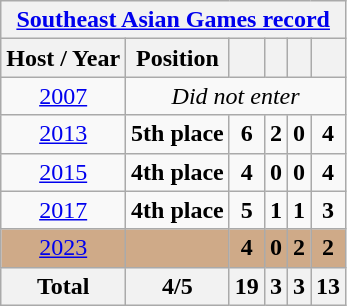<table class="wikitable" style="text-align: center;">
<tr>
<th colspan=9><a href='#'>Southeast Asian Games record</a></th>
</tr>
<tr>
<th>Host / Year</th>
<th>Position</th>
<th></th>
<th></th>
<th></th>
<th></th>
</tr>
<tr>
<td> <a href='#'>2007</a></td>
<td colspan=8><em>Did not enter</em></td>
</tr>
<tr>
<td> <a href='#'>2013</a></td>
<td><strong>5th place</strong></td>
<td><strong>6</strong></td>
<td><strong>2</strong></td>
<td><strong>0</strong></td>
<td><strong>4</strong></td>
</tr>
<tr>
<td> <a href='#'>2015</a></td>
<td><strong>4th place</strong></td>
<td><strong>4</strong></td>
<td><strong>0</strong></td>
<td><strong>0</strong></td>
<td><strong>4</strong></td>
</tr>
<tr>
<td> <a href='#'>2017</a></td>
<td><strong>4th place</strong></td>
<td><strong>5</strong></td>
<td><strong>1</strong></td>
<td><strong>1</strong></td>
<td><strong>3</strong></td>
</tr>
<tr bgcolor=#CFAA88>
<td> <a href='#'>2023</a></td>
<td></td>
<td><strong>4</strong></td>
<td><strong>0</strong></td>
<td><strong>2</strong></td>
<td><strong>2</strong></td>
</tr>
<tr>
<th>Total</th>
<th>4/5</th>
<th>19</th>
<th>3</th>
<th>3</th>
<th>13</th>
</tr>
</table>
